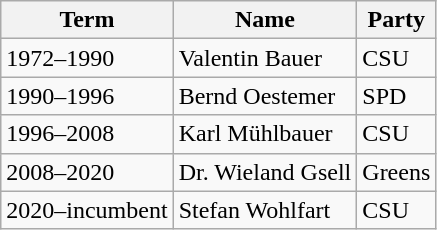<table class="wikitable">
<tr>
<th>Term</th>
<th>Name</th>
<th>Party</th>
</tr>
<tr>
<td>1972–1990</td>
<td>Valentin Bauer</td>
<td>CSU</td>
</tr>
<tr>
<td>1990–1996</td>
<td>Bernd Oestemer</td>
<td>SPD</td>
</tr>
<tr>
<td>1996–2008</td>
<td>Karl Mühlbauer</td>
<td>CSU</td>
</tr>
<tr>
<td>2008–2020</td>
<td>Dr. Wieland Gsell</td>
<td>Greens</td>
</tr>
<tr>
<td>2020–incumbent</td>
<td>Stefan Wohlfart</td>
<td>CSU</td>
</tr>
</table>
